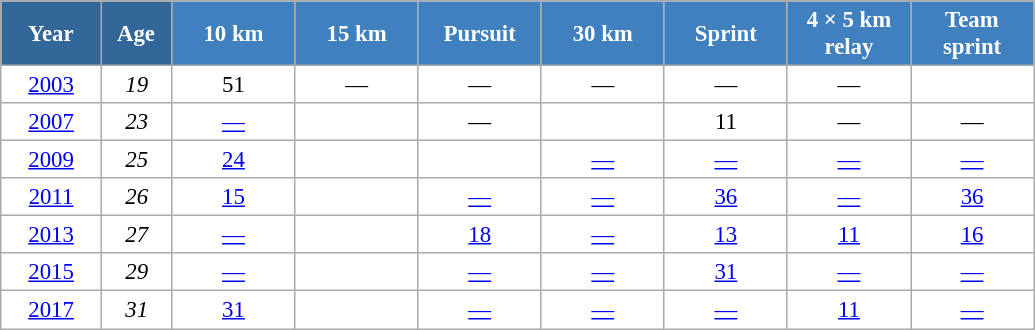<table class="wikitable" style="font-size:95%; text-align:center; border:grey solid 1px; border-collapse:collapse; background:#ffffff;">
<tr>
<th style="background-color:#369; color:white; width:60px;"> Year </th>
<th style="background-color:#369; color:white; width:40px;"> Age </th>
<th style="background-color:#4180be; color:white; width:75px;"> 10 km </th>
<th style="background-color:#4180be; color:white; width:75px;"> 15 km </th>
<th style="background-color:#4180be; color:white; width:75px;"> Pursuit </th>
<th style="background-color:#4180be; color:white; width:75px;"> 30 km </th>
<th style="background-color:#4180be; color:white; width:75px;"> Sprint </th>
<th style="background-color:#4180be; color:white; width:75px;"> 4 × 5 km <br> relay </th>
<th style="background-color:#4180be; color:white; width:75px;"> Team <br> sprint </th>
</tr>
<tr>
<td><a href='#'>2003</a></td>
<td><em>19</em></td>
<td>51</td>
<td>—</td>
<td>—</td>
<td>—</td>
<td>—</td>
<td>—</td>
<td></td>
</tr>
<tr>
<td><a href='#'>2007</a></td>
<td><em>23</em></td>
<td><a href='#'>—</a></td>
<td></td>
<td>—</td>
<td></td>
<td>11</td>
<td>—</td>
<td>—</td>
</tr>
<tr>
<td><a href='#'>2009</a></td>
<td><em>25</em></td>
<td><a href='#'>24</a></td>
<td></td>
<td><a href='#'></a></td>
<td><a href='#'>—</a></td>
<td><a href='#'>—</a></td>
<td><a href='#'>—</a></td>
<td><a href='#'>—</a></td>
</tr>
<tr>
<td><a href='#'>2011</a></td>
<td><em>26</em></td>
<td><a href='#'>15</a></td>
<td></td>
<td><a href='#'>—</a></td>
<td><a href='#'>—</a></td>
<td><a href='#'>36</a></td>
<td><a href='#'>—</a></td>
<td><a href='#'>36</a></td>
</tr>
<tr>
<td><a href='#'>2013</a></td>
<td><em>27</em></td>
<td><a href='#'>—</a></td>
<td></td>
<td><a href='#'>18</a></td>
<td><a href='#'>—</a></td>
<td><a href='#'>13</a></td>
<td><a href='#'>11</a></td>
<td><a href='#'>16</a></td>
</tr>
<tr>
<td><a href='#'>2015</a></td>
<td><em>29</em></td>
<td><a href='#'>—</a></td>
<td></td>
<td><a href='#'>—</a></td>
<td><a href='#'>—</a></td>
<td><a href='#'>31</a></td>
<td><a href='#'>—</a></td>
<td><a href='#'>—</a></td>
</tr>
<tr>
<td><a href='#'>2017</a></td>
<td><em>31</em></td>
<td><a href='#'>31</a></td>
<td></td>
<td><a href='#'>—</a></td>
<td><a href='#'>—</a></td>
<td><a href='#'>—</a></td>
<td><a href='#'>11</a></td>
<td><a href='#'>—</a></td>
</tr>
</table>
